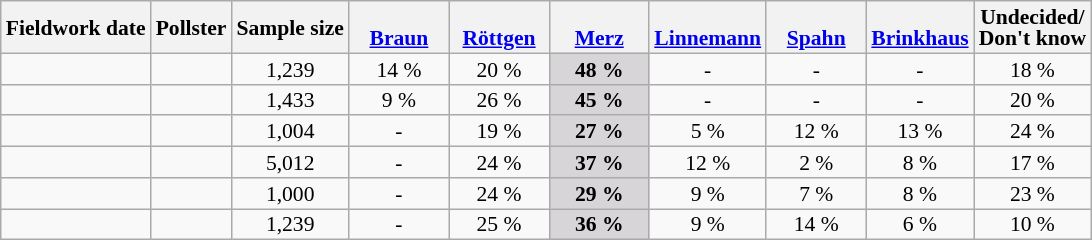<table class="wikitable" style="text-align:center;font-size:90%;line-height:14px">
<tr>
<th>Fieldwork date</th>
<th>Pollster</th>
<th>Sample size</th>
<th style="width:60px"><br><a href='#'>Braun</a><br></th>
<th style="width:60px"><br><a href='#'>Röttgen</a><br></th>
<th style="width:60px"><br><a href='#'>Merz</a><br></th>
<th style="width:60px"><br><a href='#'>Linnemann</a><br></th>
<th style="width:60px"><br><a href='#'>Spahn</a><br></th>
<th style="width:60px"><br><a href='#'>Brinkhaus</a><br></th>
<th>Undecided/<br>Don't  know</th>
</tr>
<tr>
<td></td>
<td></td>
<td>1,239</td>
<td>14 %</td>
<td>20 %</td>
<td style="background:#D7D5D7"><strong>48 %</strong></td>
<td>-</td>
<td>-</td>
<td>-</td>
<td>18 %</td>
</tr>
<tr>
<td></td>
<td></td>
<td>1,433</td>
<td>9 %</td>
<td>26 %</td>
<td style="background:#D7D5D7"><strong>45 %</strong></td>
<td>-</td>
<td>-</td>
<td>-</td>
<td>20 %</td>
</tr>
<tr>
<td></td>
<td></td>
<td>1,004</td>
<td>-</td>
<td>19 %</td>
<td style="background:#D7D5D7"><strong>27 %</strong></td>
<td>5 %</td>
<td>12 %</td>
<td>13 %</td>
<td>24 %</td>
</tr>
<tr>
<td></td>
<td></td>
<td>5,012</td>
<td>-</td>
<td>24 %</td>
<td style="background:#D7D5D7"><strong>37 %</strong></td>
<td>12 %</td>
<td>2 %</td>
<td>8 %</td>
<td>17 %</td>
</tr>
<tr>
<td></td>
<td></td>
<td>1,000</td>
<td>-</td>
<td>24 %</td>
<td style="background:#D7D5D7"><strong>29 %</strong></td>
<td>9 %</td>
<td>7 %</td>
<td>8 %</td>
<td>23 %</td>
</tr>
<tr>
<td></td>
<td></td>
<td>1,239</td>
<td>-</td>
<td>25 %</td>
<td style="background:#D7D5D7"><strong>36 %</strong></td>
<td>9 %</td>
<td>14 %</td>
<td>6 %</td>
<td>10 %</td>
</tr>
</table>
